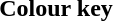<table class="toccolours" style="margin:0.5em auto">
<tr>
<th>Colour key<br></th>
</tr>
<tr>
<td><br>





</td>
</tr>
</table>
